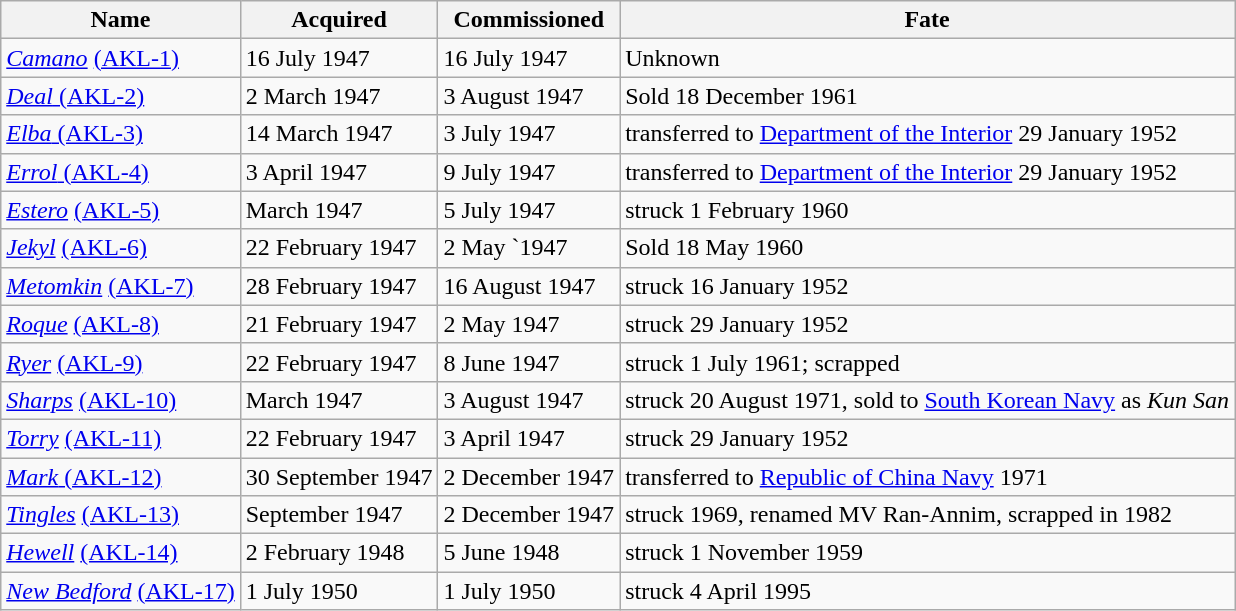<table class="wikitable">
<tr>
<th>Name</th>
<th>Acquired</th>
<th>Commissioned</th>
<th>Fate</th>
</tr>
<tr>
<td><em><a href='#'>Camano</a></em> <a href='#'>(AKL-1)</a></td>
<td>16 July 1947</td>
<td>16 July 1947</td>
<td>Unknown</td>
</tr>
<tr>
<td><a href='#'><em>Deal</em> (AKL-2)</a></td>
<td>2 March 1947</td>
<td>3 August 1947</td>
<td>Sold 18 December 1961</td>
</tr>
<tr>
<td><a href='#'><em>Elba</em> (AKL-3)</a></td>
<td>14 March 1947</td>
<td>3 July 1947</td>
<td>transferred to <a href='#'>Department of the Interior</a> 29 January 1952</td>
</tr>
<tr>
<td><a href='#'><em>Errol</em> (AKL-4)</a></td>
<td>3 April 1947</td>
<td>9 July 1947</td>
<td>transferred to <a href='#'>Department of the Interior</a> 29 January 1952</td>
</tr>
<tr>
<td><em><a href='#'>Estero</a></em> <a href='#'>(AKL-5)</a></td>
<td>March 1947</td>
<td>5 July 1947</td>
<td>struck 1 February 1960</td>
</tr>
<tr>
<td><em><a href='#'>Jekyl</a></em> <a href='#'>(AKL-6)</a></td>
<td>22 February 1947</td>
<td>2 May `1947</td>
<td>Sold 18 May 1960</td>
</tr>
<tr>
<td><em><a href='#'>Metomkin</a></em> <a href='#'>(AKL-7)</a></td>
<td>28 February 1947</td>
<td>16 August 1947</td>
<td>struck 16 January 1952</td>
</tr>
<tr>
<td><em><a href='#'>Roque</a></em> <a href='#'>(AKL-8)</a></td>
<td>21 February 1947</td>
<td>2 May 1947</td>
<td>struck 29 January 1952</td>
</tr>
<tr>
<td><em><a href='#'>Ryer</a></em> <a href='#'>(AKL-9)</a></td>
<td>22 February 1947</td>
<td>8 June 1947</td>
<td>struck 1 July 1961; scrapped</td>
</tr>
<tr>
<td><em><a href='#'>Sharps</a></em> <a href='#'>(AKL-10)</a></td>
<td>March 1947</td>
<td>3 August 1947</td>
<td>struck 20 August 1971, sold to <a href='#'>South Korean Navy</a> as <em>Kun San</em></td>
</tr>
<tr>
<td><em><a href='#'>Torry</a></em> <a href='#'>(AKL-11)</a></td>
<td>22 February 1947</td>
<td>3 April 1947</td>
<td>struck 29 January 1952</td>
</tr>
<tr>
<td><a href='#'><em>Mark</em> (AKL-12)</a></td>
<td>30 September 1947</td>
<td>2 December 1947</td>
<td>transferred to <a href='#'>Republic of China Navy</a> 1971</td>
</tr>
<tr>
<td><em><a href='#'>Tingles</a></em> <a href='#'>(AKL-13)</a></td>
<td>September 1947</td>
<td>2 December 1947</td>
<td>struck 1969, renamed MV Ran-Annim, scrapped in 1982 </td>
</tr>
<tr>
<td><em><a href='#'>Hewell</a></em> <a href='#'>(AKL-14)</a></td>
<td>2 February 1948</td>
<td>5 June 1948</td>
<td>struck 1 November 1959</td>
</tr>
<tr>
<td><em><a href='#'>New Bedford</a></em> <a href='#'>(AKL-17)</a></td>
<td>1 July 1950</td>
<td>1 July 1950</td>
<td>struck 4 April 1995</td>
</tr>
</table>
